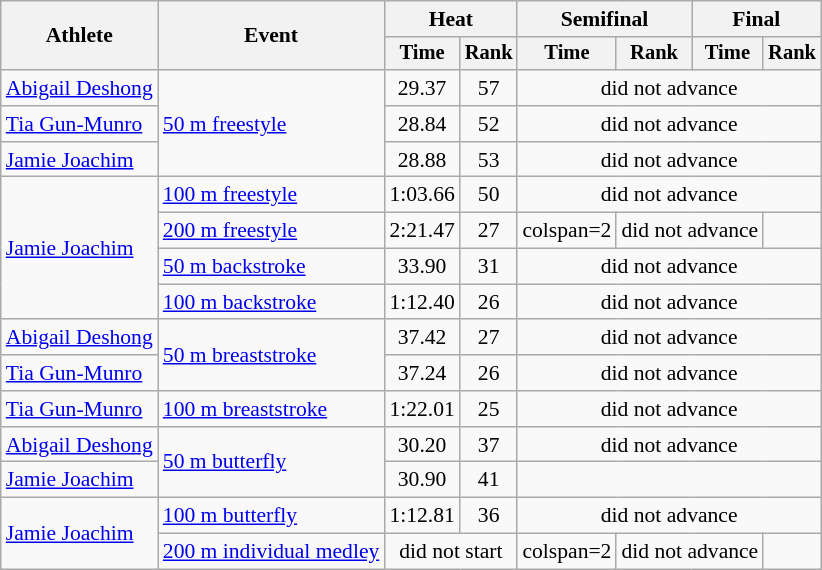<table class=wikitable style=font-size:90%>
<tr>
<th rowspan=2>Athlete</th>
<th rowspan=2>Event</th>
<th colspan=2>Heat</th>
<th colspan=2>Semifinal</th>
<th colspan=2>Final</th>
</tr>
<tr style=font-size:95%>
<th>Time</th>
<th>Rank</th>
<th>Time</th>
<th>Rank</th>
<th>Time</th>
<th>Rank</th>
</tr>
<tr align=center>
<td align=left><a href='#'>Abigail Deshong</a></td>
<td align=left rowspan="3"><a href='#'>50 m freestyle</a></td>
<td>29.37</td>
<td>57</td>
<td colspan=4>did not advance</td>
</tr>
<tr align=center>
<td align=left><a href='#'>Tia Gun-Munro</a></td>
<td>28.84</td>
<td>52</td>
<td colspan=4>did not advance</td>
</tr>
<tr align=center>
<td align=left><a href='#'>Jamie Joachim</a></td>
<td>28.88</td>
<td>53</td>
<td colspan=4>did not advance</td>
</tr>
<tr align=center>
<td align=left rowspan=4><a href='#'>Jamie Joachim</a></td>
<td align=left rowspan="1"><a href='#'>100 m freestyle</a></td>
<td>1:03.66</td>
<td>50</td>
<td colspan=4>did not advance</td>
</tr>
<tr align=center>
<td align=left rowspan="1"><a href='#'>200 m freestyle</a></td>
<td>2:21.47</td>
<td>27</td>
<td>colspan=2 </td>
<td colspan=2>did not advance</td>
</tr>
<tr align=center>
<td align=left rowspan="1"><a href='#'>50 m backstroke</a></td>
<td>33.90</td>
<td>31</td>
<td colspan=4>did not advance</td>
</tr>
<tr align=center>
<td align=left rowspan="1"><a href='#'>100 m backstroke</a></td>
<td>1:12.40</td>
<td>26</td>
<td colspan=4>did not advance</td>
</tr>
<tr align=center>
<td align=left><a href='#'>Abigail Deshong</a></td>
<td align=left rowspan="2"><a href='#'>50 m breaststroke</a></td>
<td>37.42</td>
<td>27</td>
<td colspan=4>did not advance</td>
</tr>
<tr align=center>
<td align=left><a href='#'>Tia Gun-Munro</a></td>
<td>37.24</td>
<td>26</td>
<td colspan=4>did not advance</td>
</tr>
<tr align=center>
<td align=left><a href='#'>Tia Gun-Munro</a></td>
<td align=left rowspan="1"><a href='#'>100 m breaststroke</a></td>
<td>1:22.01</td>
<td>25</td>
<td colspan=4>did not advance</td>
</tr>
<tr align=center>
<td align=left><a href='#'>Abigail Deshong</a></td>
<td align=left rowspan="2"><a href='#'>50 m butterfly</a></td>
<td>30.20</td>
<td>37</td>
<td colspan=4>did not advance</td>
</tr>
<tr align=center>
<td align=left><a href='#'>Jamie Joachim</a></td>
<td>30.90</td>
<td>41</td>
</tr>
<tr align=center>
<td align=left rowspan=2><a href='#'>Jamie Joachim</a></td>
<td align=left rowspan="1"><a href='#'>100 m butterfly</a></td>
<td>1:12.81</td>
<td>36</td>
<td colspan=4>did not advance</td>
</tr>
<tr align=center>
<td align=left rowspan="1"><a href='#'>200 m individual medley</a></td>
<td colspan=2>did not start</td>
<td>colspan=2 </td>
<td colspan=2>did not advance</td>
</tr>
</table>
